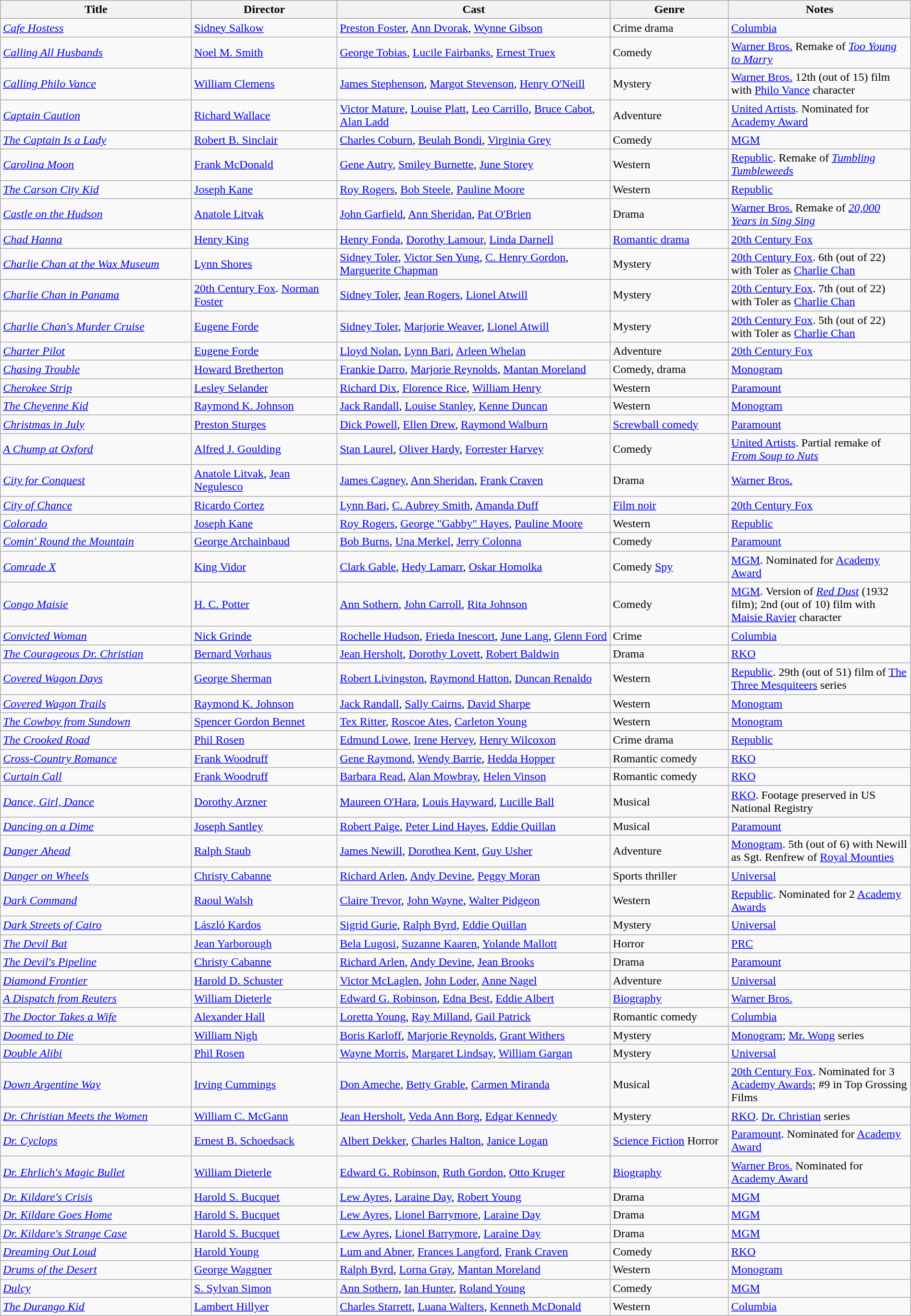<table class="wikitable" style="width:100%;">
<tr>
<th style="width:21%;">Title</th>
<th style="width:16%;">Director</th>
<th style="width:30%;">Cast</th>
<th style="width:13%;">Genre</th>
<th style="width:20%;">Notes</th>
</tr>
<tr>
<td><em><a href='#'>Cafe Hostess</a></em></td>
<td><a href='#'>Sidney Salkow</a></td>
<td><a href='#'>Preston Foster</a>, <a href='#'>Ann Dvorak</a>, <a href='#'>Wynne Gibson</a></td>
<td>Crime drama</td>
<td><a href='#'>Columbia</a></td>
</tr>
<tr>
<td><em><a href='#'>Calling All Husbands</a></em></td>
<td><a href='#'>Noel M. Smith</a></td>
<td><a href='#'>George Tobias</a>, <a href='#'>Lucile Fairbanks</a>, <a href='#'>Ernest Truex</a></td>
<td>Comedy</td>
<td><a href='#'>Warner Bros.</a> Remake of <em><a href='#'>Too Young to Marry</a></em></td>
</tr>
<tr>
<td><em><a href='#'>Calling Philo Vance</a></em></td>
<td><a href='#'>William Clemens</a></td>
<td><a href='#'>James Stephenson</a>, <a href='#'>Margot Stevenson</a>, <a href='#'>Henry O'Neill</a></td>
<td>Mystery</td>
<td><a href='#'>Warner Bros.</a> 12th (out of 15) film with <a href='#'>Philo Vance</a> character</td>
</tr>
<tr>
<td><em><a href='#'>Captain Caution</a></em></td>
<td><a href='#'>Richard Wallace</a></td>
<td><a href='#'>Victor Mature</a>, <a href='#'>Louise Platt</a>, <a href='#'>Leo Carrillo</a>, <a href='#'>Bruce Cabot</a>, <a href='#'>Alan Ladd</a></td>
<td>Adventure</td>
<td><a href='#'>United Artists</a>. Nominated for <a href='#'>Academy Award</a></td>
</tr>
<tr>
<td><em><a href='#'>The Captain Is a Lady</a></em></td>
<td><a href='#'>Robert B. Sinclair</a></td>
<td><a href='#'>Charles Coburn</a>, <a href='#'>Beulah Bondi</a>, <a href='#'>Virginia Grey</a></td>
<td>Comedy</td>
<td><a href='#'>MGM</a></td>
</tr>
<tr>
<td><em><a href='#'>Carolina Moon</a></em></td>
<td><a href='#'>Frank McDonald</a></td>
<td><a href='#'>Gene Autry</a>, <a href='#'>Smiley Burnette</a>, <a href='#'>June Storey</a></td>
<td>Western</td>
<td><a href='#'>Republic</a>. Remake of <em><a href='#'>Tumbling Tumbleweeds</a></em></td>
</tr>
<tr>
<td><em><a href='#'>The Carson City Kid</a></em></td>
<td><a href='#'>Joseph Kane</a></td>
<td><a href='#'>Roy Rogers</a>, <a href='#'>Bob Steele</a>, <a href='#'>Pauline Moore</a></td>
<td>Western</td>
<td><a href='#'>Republic</a></td>
</tr>
<tr>
<td><em><a href='#'>Castle on the Hudson</a></em></td>
<td><a href='#'>Anatole Litvak</a></td>
<td><a href='#'>John Garfield</a>, <a href='#'>Ann Sheridan</a>, <a href='#'>Pat O'Brien</a></td>
<td>Drama</td>
<td><a href='#'>Warner Bros.</a> Remake of <em><a href='#'>20,000 Years in Sing Sing</a></em></td>
</tr>
<tr>
<td><em><a href='#'>Chad Hanna</a></em></td>
<td><a href='#'>Henry King</a></td>
<td><a href='#'>Henry Fonda</a>, <a href='#'>Dorothy Lamour</a>, <a href='#'>Linda Darnell</a></td>
<td><a href='#'>Romantic drama</a></td>
<td><a href='#'>20th Century Fox</a></td>
</tr>
<tr>
<td><em><a href='#'>Charlie Chan at the Wax Museum</a></em></td>
<td><a href='#'>Lynn Shores</a></td>
<td><a href='#'>Sidney Toler</a>, <a href='#'>Victor Sen Yung</a>, <a href='#'>C. Henry Gordon</a>, <a href='#'>Marguerite Chapman</a></td>
<td>Mystery</td>
<td><a href='#'>20th Century Fox</a>. 6th (out of 22) with Toler as <a href='#'>Charlie Chan</a></td>
</tr>
<tr>
<td><em><a href='#'>Charlie Chan in Panama</a></em></td>
<td><a href='#'>20th Century Fox</a>. <a href='#'>Norman Foster</a></td>
<td><a href='#'>Sidney Toler</a>, <a href='#'>Jean Rogers</a>, <a href='#'>Lionel Atwill</a></td>
<td>Mystery</td>
<td><a href='#'>20th Century Fox</a>. 7th (out of 22) with Toler as <a href='#'>Charlie Chan</a></td>
</tr>
<tr>
<td><em><a href='#'>Charlie Chan's Murder Cruise</a></em></td>
<td><a href='#'>Eugene Forde</a></td>
<td><a href='#'>Sidney Toler</a>, <a href='#'>Marjorie Weaver</a>, <a href='#'>Lionel Atwill</a></td>
<td>Mystery</td>
<td><a href='#'>20th Century Fox</a>. 5th (out of 22) with Toler as <a href='#'>Charlie Chan</a></td>
</tr>
<tr>
<td><em><a href='#'>Charter Pilot</a></em></td>
<td><a href='#'>Eugene Forde</a></td>
<td><a href='#'>Lloyd Nolan</a>, <a href='#'>Lynn Bari</a>, <a href='#'>Arleen Whelan</a></td>
<td>Adventure</td>
<td><a href='#'>20th Century Fox</a></td>
</tr>
<tr>
<td><em><a href='#'>Chasing Trouble</a></em></td>
<td><a href='#'>Howard Bretherton</a></td>
<td><a href='#'>Frankie Darro</a>, <a href='#'>Marjorie Reynolds</a>, <a href='#'>Mantan Moreland</a></td>
<td>Comedy, drama</td>
<td><a href='#'>Monogram</a></td>
</tr>
<tr>
<td><em><a href='#'>Cherokee Strip</a></em></td>
<td><a href='#'>Lesley Selander</a></td>
<td><a href='#'>Richard Dix</a>, <a href='#'>Florence Rice</a>, <a href='#'>William Henry</a></td>
<td>Western</td>
<td><a href='#'>Paramount</a></td>
</tr>
<tr>
<td><em><a href='#'>The Cheyenne Kid</a></em></td>
<td><a href='#'>Raymond K. Johnson</a></td>
<td><a href='#'>Jack Randall</a>, <a href='#'>Louise Stanley</a>, <a href='#'>Kenne Duncan</a></td>
<td>Western</td>
<td><a href='#'>Monogram</a></td>
</tr>
<tr>
<td><em><a href='#'>Christmas in July</a></em></td>
<td><a href='#'>Preston Sturges</a></td>
<td><a href='#'>Dick Powell</a>, <a href='#'>Ellen Drew</a>, <a href='#'>Raymond Walburn</a></td>
<td><a href='#'>Screwball comedy</a></td>
<td><a href='#'>Paramount</a></td>
</tr>
<tr>
<td><em><a href='#'>A Chump at Oxford</a></em></td>
<td><a href='#'>Alfred J. Goulding</a></td>
<td><a href='#'>Stan Laurel</a>, <a href='#'>Oliver Hardy</a>, <a href='#'>Forrester Harvey</a></td>
<td>Comedy</td>
<td><a href='#'>United Artists</a>. Partial remake of <em><a href='#'>From Soup to Nuts</a></em></td>
</tr>
<tr>
<td><em><a href='#'>City for Conquest</a></em></td>
<td><a href='#'>Anatole Litvak</a>, <a href='#'>Jean Negulesco</a></td>
<td><a href='#'>James Cagney</a>, <a href='#'>Ann Sheridan</a>, <a href='#'>Frank Craven</a></td>
<td>Drama</td>
<td><a href='#'>Warner Bros.</a></td>
</tr>
<tr>
<td><em><a href='#'>City of Chance</a></em></td>
<td><a href='#'>Ricardo Cortez</a></td>
<td><a href='#'>Lynn Bari</a>, <a href='#'>C. Aubrey Smith</a>, <a href='#'>Amanda Duff</a></td>
<td><a href='#'>Film noir</a></td>
<td><a href='#'>20th Century Fox</a></td>
</tr>
<tr>
<td><em><a href='#'>Colorado</a></em></td>
<td><a href='#'>Joseph Kane</a></td>
<td><a href='#'>Roy Rogers</a>, <a href='#'>George "Gabby" Hayes</a>, <a href='#'>Pauline Moore</a></td>
<td>Western</td>
<td><a href='#'>Republic</a></td>
</tr>
<tr>
<td><em><a href='#'>Comin' Round the Mountain</a></em></td>
<td><a href='#'>George Archainbaud</a></td>
<td><a href='#'>Bob Burns</a>, <a href='#'>Una Merkel</a>, <a href='#'>Jerry Colonna</a></td>
<td>Comedy</td>
<td><a href='#'>Paramount</a></td>
</tr>
<tr>
<td><em><a href='#'>Comrade X</a></em></td>
<td><a href='#'>King Vidor</a></td>
<td><a href='#'>Clark Gable</a>, <a href='#'>Hedy Lamarr</a>, <a href='#'>Oskar Homolka</a></td>
<td>Comedy <a href='#'>Spy</a></td>
<td><a href='#'>MGM</a>. Nominated for <a href='#'>Academy Award</a></td>
</tr>
<tr>
<td><em><a href='#'>Congo Maisie</a></em></td>
<td><a href='#'>H. C. Potter</a></td>
<td><a href='#'>Ann Sothern</a>, <a href='#'>John Carroll</a>, <a href='#'>Rita Johnson</a></td>
<td>Comedy</td>
<td><a href='#'>MGM</a>. Version of <em><a href='#'>Red Dust</a></em> (1932 film); 2nd (out of 10) film with <a href='#'>Maisie Ravier</a> character</td>
</tr>
<tr>
<td><em><a href='#'>Convicted Woman</a></em></td>
<td><a href='#'>Nick Grinde</a></td>
<td><a href='#'>Rochelle Hudson</a>, <a href='#'>Frieda Inescort</a>, <a href='#'>June Lang</a>, <a href='#'>Glenn Ford</a></td>
<td>Crime</td>
<td><a href='#'>Columbia</a></td>
</tr>
<tr>
<td><em><a href='#'>The Courageous Dr. Christian</a></em></td>
<td><a href='#'>Bernard Vorhaus</a></td>
<td><a href='#'>Jean Hersholt</a>, <a href='#'>Dorothy Lovett</a>, <a href='#'>Robert Baldwin</a></td>
<td>Drama</td>
<td><a href='#'>RKO</a></td>
</tr>
<tr>
<td><em><a href='#'>Covered Wagon Days</a></em></td>
<td><a href='#'>George Sherman</a></td>
<td><a href='#'>Robert Livingston</a>, <a href='#'>Raymond Hatton</a>, <a href='#'>Duncan Renaldo</a></td>
<td>Western</td>
<td><a href='#'>Republic</a>. 29th (out of 51) film of <a href='#'>The Three Mesquiteers</a> series</td>
</tr>
<tr>
<td><em><a href='#'>Covered Wagon Trails</a></em></td>
<td><a href='#'>Raymond K. Johnson</a></td>
<td><a href='#'>Jack Randall</a>, <a href='#'>Sally Cairns</a>, <a href='#'>David Sharpe</a></td>
<td>Western</td>
<td><a href='#'>Monogram</a></td>
</tr>
<tr>
<td><em><a href='#'>The Cowboy from Sundown</a></em></td>
<td><a href='#'>Spencer Gordon Bennet</a></td>
<td><a href='#'>Tex Ritter</a>, <a href='#'>Roscoe Ates</a>, <a href='#'>Carleton Young</a></td>
<td>Western</td>
<td><a href='#'>Monogram</a></td>
</tr>
<tr>
<td><em><a href='#'>The Crooked Road</a></em></td>
<td><a href='#'>Phil Rosen</a></td>
<td><a href='#'>Edmund Lowe</a>, <a href='#'>Irene Hervey</a>, <a href='#'>Henry Wilcoxon</a></td>
<td>Crime drama</td>
<td><a href='#'>Republic</a></td>
</tr>
<tr>
<td><em><a href='#'>Cross-Country Romance</a></em></td>
<td><a href='#'>Frank Woodruff</a></td>
<td><a href='#'>Gene Raymond</a>, <a href='#'>Wendy Barrie</a>, <a href='#'>Hedda Hopper</a></td>
<td>Romantic comedy</td>
<td><a href='#'>RKO</a></td>
</tr>
<tr>
<td><em><a href='#'>Curtain Call</a></em></td>
<td><a href='#'>Frank Woodruff</a></td>
<td><a href='#'>Barbara Read</a>, <a href='#'>Alan Mowbray</a>, <a href='#'>Helen Vinson</a></td>
<td>Romantic comedy</td>
<td><a href='#'>RKO</a></td>
</tr>
<tr>
<td><em><a href='#'>Dance, Girl, Dance</a></em></td>
<td><a href='#'>Dorothy Arzner</a></td>
<td><a href='#'>Maureen O'Hara</a>, <a href='#'>Louis Hayward</a>, <a href='#'>Lucille Ball</a></td>
<td>Musical</td>
<td><a href='#'>RKO</a>. Footage preserved in US National Registry</td>
</tr>
<tr>
<td><em><a href='#'>Dancing on a Dime</a></em></td>
<td><a href='#'>Joseph Santley</a></td>
<td><a href='#'>Robert Paige</a>, <a href='#'>Peter Lind Hayes</a>, <a href='#'>Eddie Quillan</a></td>
<td>Musical</td>
<td><a href='#'>Paramount</a></td>
</tr>
<tr>
<td><em><a href='#'>Danger Ahead</a></em></td>
<td><a href='#'>Ralph Staub</a></td>
<td><a href='#'>James Newill</a>, <a href='#'>Dorothea Kent</a>, <a href='#'>Guy Usher</a></td>
<td>Adventure</td>
<td><a href='#'>Monogram</a>. 5th (out of 6) with Newill as Sgt. Renfrew of <a href='#'>Royal Mounties</a></td>
</tr>
<tr>
<td><em><a href='#'>Danger on Wheels</a></em></td>
<td><a href='#'>Christy Cabanne</a></td>
<td><a href='#'>Richard Arlen</a>, <a href='#'>Andy Devine</a>, <a href='#'>Peggy Moran</a></td>
<td>Sports thriller</td>
<td><a href='#'>Universal</a></td>
</tr>
<tr>
<td><em><a href='#'>Dark Command</a></em></td>
<td><a href='#'>Raoul Walsh</a></td>
<td><a href='#'>Claire Trevor</a>, <a href='#'>John Wayne</a>, <a href='#'>Walter Pidgeon</a></td>
<td>Western</td>
<td><a href='#'>Republic</a>. Nominated for 2 <a href='#'>Academy Awards</a></td>
</tr>
<tr>
<td><em><a href='#'>Dark Streets of Cairo</a></em></td>
<td><a href='#'>László Kardos</a></td>
<td><a href='#'>Sigrid Gurie</a>, <a href='#'>Ralph Byrd</a>, <a href='#'>Eddie Quillan</a></td>
<td>Mystery</td>
<td><a href='#'>Universal</a></td>
</tr>
<tr>
<td><em><a href='#'>The Devil Bat</a></em></td>
<td><a href='#'>Jean Yarborough</a></td>
<td><a href='#'>Bela Lugosi</a>, <a href='#'>Suzanne Kaaren</a>, <a href='#'>Yolande Mallott</a></td>
<td>Horror</td>
<td><a href='#'>PRC</a></td>
</tr>
<tr>
<td><em><a href='#'>The Devil's Pipeline</a></em></td>
<td><a href='#'>Christy Cabanne</a></td>
<td><a href='#'>Richard Arlen</a>, <a href='#'>Andy Devine</a>, <a href='#'>Jean Brooks</a></td>
<td>Drama</td>
<td><a href='#'>Paramount</a></td>
</tr>
<tr>
<td><em><a href='#'>Diamond Frontier</a></em></td>
<td><a href='#'>Harold D. Schuster</a></td>
<td><a href='#'>Victor McLaglen</a>, <a href='#'>John Loder</a>, <a href='#'>Anne Nagel</a></td>
<td>Adventure</td>
<td><a href='#'>Universal</a></td>
</tr>
<tr>
<td><em><a href='#'>A Dispatch from Reuters</a></em></td>
<td><a href='#'>William Dieterle</a></td>
<td><a href='#'>Edward G. Robinson</a>, <a href='#'>Edna Best</a>, <a href='#'>Eddie Albert</a></td>
<td><a href='#'>Biography</a></td>
<td><a href='#'>Warner Bros.</a></td>
</tr>
<tr>
<td><em><a href='#'>The Doctor Takes a Wife</a></em></td>
<td><a href='#'>Alexander Hall</a></td>
<td><a href='#'>Loretta Young</a>, <a href='#'>Ray Milland</a>, <a href='#'>Gail Patrick</a></td>
<td>Romantic comedy</td>
<td><a href='#'>Columbia</a></td>
</tr>
<tr>
<td><em><a href='#'>Doomed to Die</a></em></td>
<td><a href='#'>William Nigh</a></td>
<td><a href='#'>Boris Karloff</a>, <a href='#'>Marjorie Reynolds</a>, <a href='#'>Grant Withers</a></td>
<td>Mystery</td>
<td><a href='#'>Monogram</a>; <a href='#'>Mr. Wong</a> series</td>
</tr>
<tr>
<td><em><a href='#'>Double Alibi</a></em></td>
<td><a href='#'>Phil Rosen</a></td>
<td><a href='#'>Wayne Morris</a>, <a href='#'>Margaret Lindsay</a>, <a href='#'>William Gargan</a></td>
<td>Mystery</td>
<td><a href='#'>Universal</a></td>
</tr>
<tr>
<td><em><a href='#'>Down Argentine Way</a></em></td>
<td><a href='#'>Irving Cummings</a></td>
<td><a href='#'>Don Ameche</a>, <a href='#'>Betty Grable</a>, <a href='#'>Carmen Miranda</a></td>
<td>Musical</td>
<td><a href='#'>20th Century Fox</a>. Nominated for 3 <a href='#'>Academy Awards</a>; #9 in Top Grossing Films</td>
</tr>
<tr>
<td><em><a href='#'>Dr. Christian Meets the Women</a></em></td>
<td><a href='#'>William C. McGann</a></td>
<td><a href='#'>Jean Hersholt</a>, <a href='#'>Veda Ann Borg</a>, <a href='#'>Edgar Kennedy</a></td>
<td>Mystery</td>
<td><a href='#'>RKO</a>. <a href='#'>Dr. Christian</a> series</td>
</tr>
<tr>
<td><em><a href='#'>Dr. Cyclops</a></em></td>
<td><a href='#'>Ernest B. Schoedsack</a></td>
<td><a href='#'>Albert Dekker</a>, <a href='#'>Charles Halton</a>, <a href='#'>Janice Logan</a></td>
<td><a href='#'>Science Fiction</a> Horror</td>
<td><a href='#'>Paramount</a>. Nominated for <a href='#'>Academy Award</a></td>
</tr>
<tr>
<td><em><a href='#'>Dr. Ehrlich's Magic Bullet</a></em></td>
<td><a href='#'>William Dieterle</a></td>
<td><a href='#'>Edward G. Robinson</a>, <a href='#'>Ruth Gordon</a>, <a href='#'>Otto Kruger</a></td>
<td><a href='#'>Biography</a></td>
<td><a href='#'>Warner Bros.</a> Nominated for <a href='#'>Academy Award</a></td>
</tr>
<tr>
<td><em><a href='#'>Dr. Kildare's Crisis</a></em></td>
<td><a href='#'>Harold S. Bucquet</a></td>
<td><a href='#'>Lew Ayres</a>, <a href='#'>Laraine Day</a>, <a href='#'>Robert Young</a></td>
<td>Drama</td>
<td><a href='#'>MGM</a></td>
</tr>
<tr>
<td><em><a href='#'>Dr. Kildare Goes Home</a></em></td>
<td><a href='#'>Harold S. Bucquet</a></td>
<td><a href='#'>Lew Ayres</a>, <a href='#'>Lionel Barrymore</a>, <a href='#'>Laraine Day</a></td>
<td>Drama</td>
<td><a href='#'>MGM</a></td>
</tr>
<tr>
<td><em><a href='#'>Dr. Kildare's Strange Case</a></em></td>
<td><a href='#'>Harold S. Bucquet</a></td>
<td><a href='#'>Lew Ayres</a>, <a href='#'>Lionel Barrymore</a>, <a href='#'>Laraine Day</a></td>
<td>Drama</td>
<td><a href='#'>MGM</a></td>
</tr>
<tr>
<td><em><a href='#'>Dreaming Out Loud</a></em></td>
<td><a href='#'>Harold Young</a></td>
<td><a href='#'>Lum and Abner</a>, <a href='#'>Frances Langford</a>, <a href='#'>Frank Craven</a></td>
<td>Comedy</td>
<td><a href='#'>RKO</a></td>
</tr>
<tr>
<td><em><a href='#'>Drums of the Desert</a></em></td>
<td><a href='#'>George Waggner</a></td>
<td><a href='#'>Ralph Byrd</a>, <a href='#'>Lorna Gray</a>, <a href='#'>Mantan Moreland</a></td>
<td>Western</td>
<td><a href='#'>Monogram</a></td>
</tr>
<tr>
<td><em><a href='#'>Dulcy</a></em></td>
<td><a href='#'>S. Sylvan Simon</a></td>
<td><a href='#'>Ann Sothern</a>, <a href='#'>Ian Hunter</a>, <a href='#'>Roland Young</a></td>
<td>Comedy</td>
<td><a href='#'>MGM</a></td>
</tr>
<tr>
<td><em><a href='#'>The Durango Kid</a></em></td>
<td><a href='#'>Lambert Hillyer</a></td>
<td><a href='#'>Charles Starrett</a>, <a href='#'>Luana Walters</a>, <a href='#'>Kenneth McDonald</a></td>
<td>Western</td>
<td><a href='#'>Columbia</a></td>
</tr>
</table>
